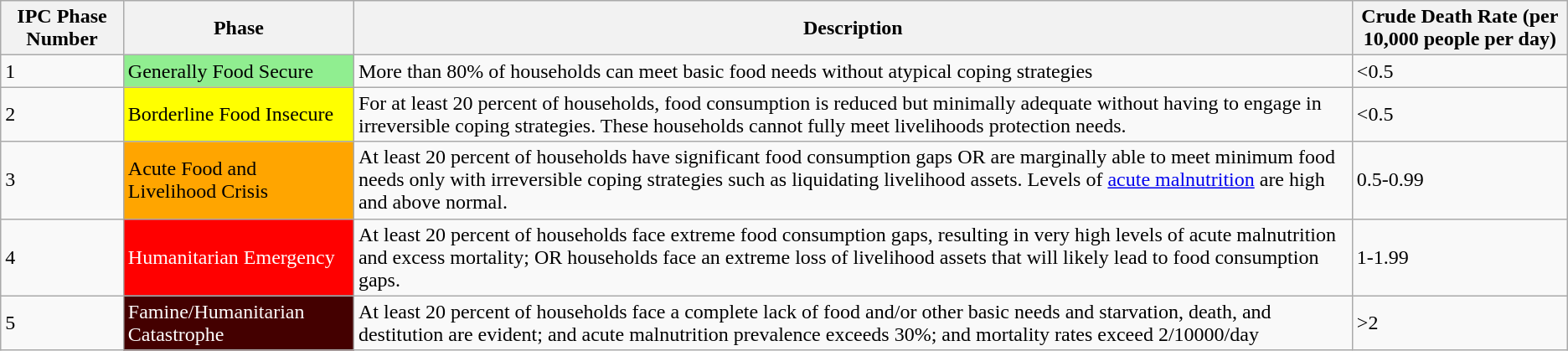<table class="wikitable">
<tr>
<th><strong>IPC Phase Number</strong></th>
<th>Phase</th>
<th>Description</th>
<th>Crude Death Rate (per 10,000 people per day)</th>
</tr>
<tr>
<td>1</td>
<td style="background:lightgreen;text-align:left;color:black">Generally Food Secure</td>
<td>More than 80% of households can meet basic food needs without atypical coping strategies</td>
<td><0.5</td>
</tr>
<tr>
<td>2</td>
<td style="background:yellow;text-align:left;color:black">Borderline Food Insecure</td>
<td>For at least 20 percent of households, food consumption is reduced but minimally adequate without having to engage in irreversible coping strategies. These households cannot fully meet livelihoods protection needs.</td>
<td><0.5</td>
</tr>
<tr>
<td>3</td>
<td style="background:orange;text-align:left;color:black">Acute Food and Livelihood Crisis</td>
<td>At least 20 percent of households have significant food consumption gaps OR are marginally able to meet minimum food needs only with irreversible coping strategies such as liquidating livelihood assets. Levels of <a href='#'>acute malnutrition</a> are high and above normal.</td>
<td>0.5-0.99</td>
</tr>
<tr>
<td>4</td>
<td style="background:red;text-align:left;color:white">Humanitarian Emergency</td>
<td>At least 20 percent of households face extreme food consumption gaps, resulting in very high levels of acute malnutrition and excess mortality; OR households face an extreme loss of livelihood assets that will likely lead to food consumption gaps.</td>
<td>1-1.99</td>
</tr>
<tr>
<td>5</td>
<td style="background:#400;text-align:left;color:white">Famine/Humanitarian Catastrophe</td>
<td>At least 20 percent of households face a complete lack of food and/or other basic needs and starvation, death, and destitution are evident; and acute malnutrition prevalence exceeds 30%; and mortality rates exceed 2/10000/day</td>
<td>>2</td>
</tr>
</table>
